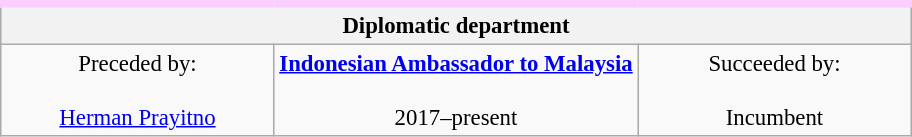<table class="wikitable succession-box" id="159" style="margin:0.5em auto; font-size:95%;clear:both;">
<tr>
<th colspan="3" id="162" style="border-top: 5px solid #FACEFF;">Diplomatic department</th>
</tr>
<tr id="164" style="text-align:center;">
<td rowspan="1" align="center" id="165" width="30%">Preceded by:<br><br><span><a href='#'>Herman Prayitno</a></span></td>
<td rowspan="1" id="168" style="text-align: center;" width="40%"><strong><a href='#'>Indonesian Ambassador to Malaysia</a></strong><br><br>2017–present</td>
<td rowspan="1" align="center" id="171" width="30%">Succeeded by:<br><br><span>Incumbent</span></td>
</tr>
</table>
